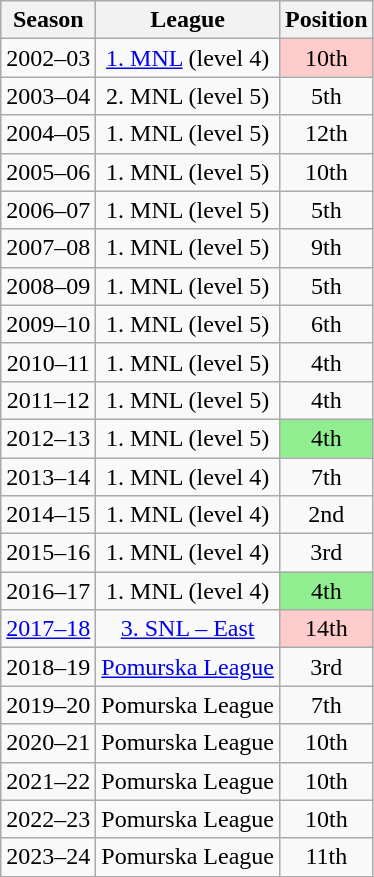<table class="wikitable" style="text-align: center">
<tr>
<th>Season</th>
<th>League</th>
<th>Position</th>
</tr>
<tr>
<td>2002–03</td>
<td><a href='#'>1. MNL</a> (level 4)</td>
<td style="background: #FFCCCC;">10th</td>
</tr>
<tr>
<td>2003–04</td>
<td>2. MNL (level 5)</td>
<td>5th</td>
</tr>
<tr>
<td>2004–05</td>
<td>1. MNL (level 5)</td>
<td>12th</td>
</tr>
<tr>
<td>2005–06</td>
<td>1. MNL (level 5)</td>
<td>10th</td>
</tr>
<tr>
<td>2006–07</td>
<td>1. MNL (level 5)</td>
<td>5th</td>
</tr>
<tr>
<td>2007–08</td>
<td>1. MNL (level 5)</td>
<td>9th</td>
</tr>
<tr>
<td>2008–09</td>
<td>1. MNL (level 5)</td>
<td>5th</td>
</tr>
<tr>
<td>2009–10</td>
<td>1. MNL (level 5)</td>
<td>6th</td>
</tr>
<tr>
<td>2010–11</td>
<td>1. MNL (level 5)</td>
<td>4th</td>
</tr>
<tr>
<td>2011–12</td>
<td>1. MNL (level 5)</td>
<td>4th</td>
</tr>
<tr>
<td>2012–13</td>
<td>1. MNL (level 5)</td>
<td style="background: #90EE90;">4th</td>
</tr>
<tr>
<td>2013–14</td>
<td>1. MNL (level 4)</td>
<td>7th</td>
</tr>
<tr>
<td>2014–15</td>
<td>1. MNL (level 4)</td>
<td>2nd</td>
</tr>
<tr>
<td>2015–16</td>
<td>1. MNL (level 4)</td>
<td>3rd</td>
</tr>
<tr>
<td>2016–17</td>
<td>1. MNL (level 4)</td>
<td style="background: #90EE90;">4th</td>
</tr>
<tr>
<td><a href='#'>2017–18</a></td>
<td><a href='#'>3. SNL – East</a></td>
<td style="background: #FFCCCC;">14th</td>
</tr>
<tr>
<td>2018–19</td>
<td><a href='#'>Pomurska League</a></td>
<td>3rd</td>
</tr>
<tr>
<td>2019–20</td>
<td>Pomurska League</td>
<td>7th</td>
</tr>
<tr>
<td>2020–21</td>
<td>Pomurska League</td>
<td>10th</td>
</tr>
<tr>
<td>2021–22</td>
<td>Pomurska League</td>
<td>10th</td>
</tr>
<tr>
<td>2022–23</td>
<td>Pomurska League</td>
<td>10th</td>
</tr>
<tr>
<td>2023–24</td>
<td>Pomurska League</td>
<td>11th</td>
</tr>
</table>
